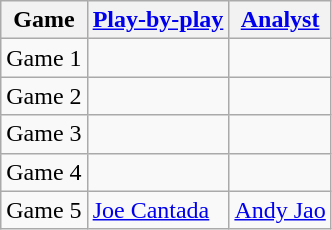<table class=wikitable>
<tr>
<th>Game</th>
<th><a href='#'>Play-by-play</a></th>
<th><a href='#'>Analyst</a></th>
</tr>
<tr>
<td>Game 1</td>
<td></td>
<td></td>
</tr>
<tr>
<td>Game 2</td>
<td></td>
<td></td>
</tr>
<tr>
<td>Game 3</td>
<td></td>
<td></td>
</tr>
<tr>
<td>Game 4</td>
<td></td>
<td></td>
</tr>
<tr>
<td>Game 5</td>
<td><a href='#'>Joe Cantada</a></td>
<td><a href='#'>Andy Jao</a></td>
</tr>
</table>
